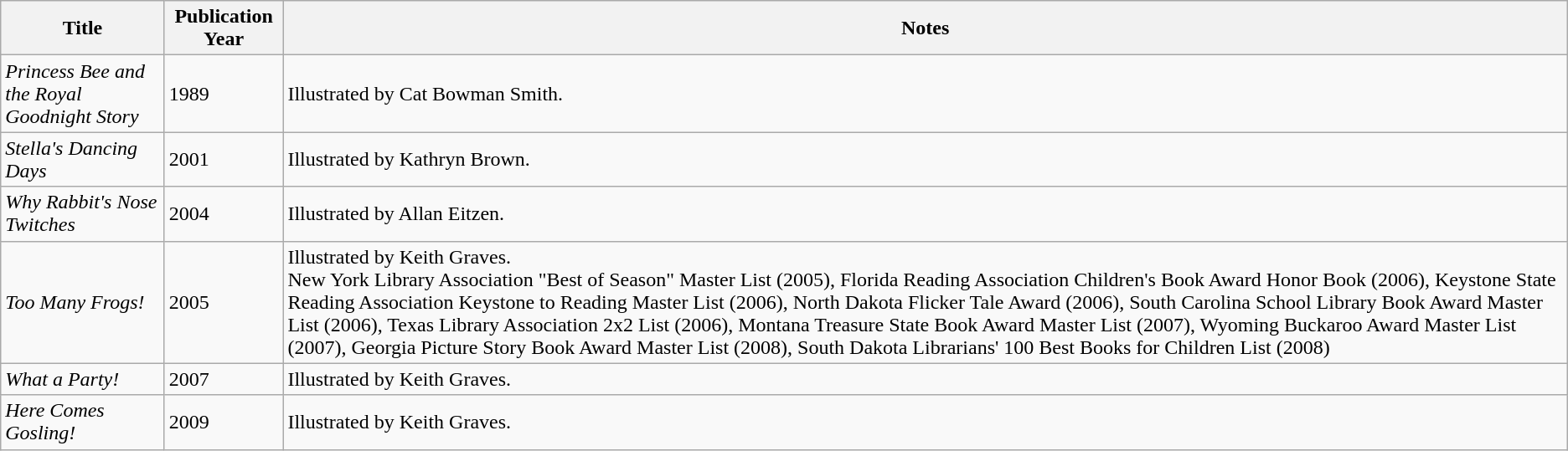<table class="wikitable sortable mw-collapsible">
<tr>
<th>Title</th>
<th>Publication Year</th>
<th>Notes</th>
</tr>
<tr>
<td><em>Princess Bee and the Royal Goodnight Story</em></td>
<td>1989</td>
<td>Illustrated by Cat Bowman Smith.</td>
</tr>
<tr>
<td><em>Stella's Dancing Days</em></td>
<td>2001</td>
<td>Illustrated by Kathryn Brown.</td>
</tr>
<tr>
<td><em>Why Rabbit's Nose Twitches</em></td>
<td>2004</td>
<td>Illustrated by Allan Eitzen.</td>
</tr>
<tr>
<td><em>Too Many Frogs!</em></td>
<td>2005</td>
<td>Illustrated by Keith Graves.<br>New York Library Association "Best of Season" Master List (2005), Florida Reading Association Children's Book Award Honor Book (2006), Keystone State Reading Association Keystone to Reading Master List (2006), North Dakota Flicker Tale Award (2006), South Carolina School Library Book Award Master List (2006), Texas Library Association 2x2 List (2006), Montana Treasure State Book Award Master List (2007), Wyoming Buckaroo Award Master List (2007), Georgia Picture Story Book Award Master List (2008), South Dakota Librarians' 100 Best Books for Children List (2008)</td>
</tr>
<tr>
<td><em>What a Party!</em></td>
<td>2007</td>
<td>Illustrated by Keith Graves.</td>
</tr>
<tr>
<td><em>Here Comes Gosling!</em></td>
<td>2009</td>
<td>Illustrated by Keith Graves.</td>
</tr>
</table>
